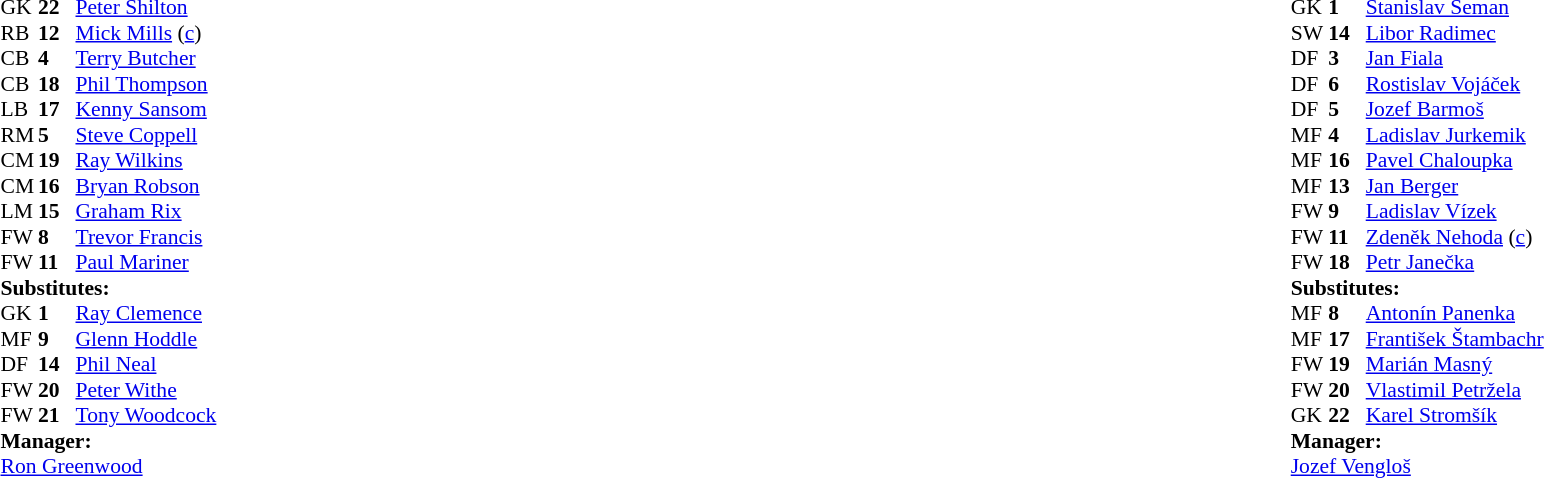<table width="100%">
<tr>
<td valign="top" width="50%"><br><table style="font-size: 90%" cellspacing="0" cellpadding="0">
<tr>
<th width="25"></th>
<th width="25"></th>
</tr>
<tr>
<td>GK</td>
<td><strong>22</strong></td>
<td><a href='#'>Peter Shilton</a></td>
</tr>
<tr>
<td>RB</td>
<td><strong>12</strong></td>
<td><a href='#'>Mick Mills</a> (<a href='#'>c</a>)</td>
</tr>
<tr>
<td>CB</td>
<td><strong>4</strong></td>
<td><a href='#'>Terry Butcher</a></td>
</tr>
<tr>
<td>CB</td>
<td><strong>18</strong></td>
<td><a href='#'>Phil Thompson</a></td>
</tr>
<tr>
<td>LB</td>
<td><strong>17</strong></td>
<td><a href='#'>Kenny Sansom</a></td>
</tr>
<tr>
<td>RM</td>
<td><strong>5</strong></td>
<td><a href='#'>Steve Coppell</a></td>
</tr>
<tr>
<td>CM</td>
<td><strong>19</strong></td>
<td><a href='#'>Ray Wilkins</a></td>
</tr>
<tr>
<td>CM</td>
<td><strong>16</strong></td>
<td><a href='#'>Bryan Robson</a></td>
<td></td>
<td></td>
</tr>
<tr>
<td>LM</td>
<td><strong>15</strong></td>
<td><a href='#'>Graham Rix</a></td>
</tr>
<tr>
<td>FW</td>
<td><strong>8</strong></td>
<td><a href='#'>Trevor Francis</a></td>
</tr>
<tr>
<td>FW</td>
<td><strong>11</strong></td>
<td><a href='#'>Paul Mariner</a></td>
</tr>
<tr>
<td colspan=3><strong>Substitutes:</strong></td>
</tr>
<tr>
<td>GK</td>
<td><strong>1</strong></td>
<td><a href='#'>Ray Clemence</a></td>
</tr>
<tr>
<td>MF</td>
<td><strong>9</strong></td>
<td><a href='#'>Glenn Hoddle</a></td>
<td></td>
<td></td>
</tr>
<tr>
<td>DF</td>
<td><strong>14</strong></td>
<td><a href='#'>Phil Neal</a></td>
</tr>
<tr>
<td>FW</td>
<td><strong>20</strong></td>
<td><a href='#'>Peter Withe</a></td>
</tr>
<tr>
<td>FW</td>
<td><strong>21</strong></td>
<td><a href='#'>Tony Woodcock</a></td>
</tr>
<tr>
<td colspan=3><strong>Manager:</strong></td>
</tr>
<tr>
<td colspan=3><a href='#'>Ron Greenwood</a></td>
</tr>
</table>
</td>
<td valign="top" width="50%"><br><table style="font-size: 90%" cellspacing="0" cellpadding="0" align="center">
<tr>
<th width=25></th>
<th width=25></th>
</tr>
<tr>
<td>GK</td>
<td><strong>1</strong></td>
<td><a href='#'>Stanislav Seman</a></td>
<td></td>
<td></td>
</tr>
<tr>
<td>SW</td>
<td><strong>14</strong></td>
<td><a href='#'>Libor Radimec</a></td>
</tr>
<tr>
<td>DF</td>
<td><strong>3</strong></td>
<td><a href='#'>Jan Fiala</a></td>
</tr>
<tr>
<td>DF</td>
<td><strong>6</strong></td>
<td><a href='#'>Rostislav Vojáček</a></td>
</tr>
<tr>
<td>DF</td>
<td><strong>5</strong></td>
<td><a href='#'>Jozef Barmoš</a></td>
</tr>
<tr>
<td>MF</td>
<td><strong>4</strong></td>
<td><a href='#'>Ladislav Jurkemik</a></td>
</tr>
<tr>
<td>MF</td>
<td><strong>16</strong></td>
<td><a href='#'>Pavel Chaloupka</a></td>
<td></td>
</tr>
<tr>
<td>MF</td>
<td><strong>13</strong></td>
<td><a href='#'>Jan Berger</a></td>
</tr>
<tr>
<td>FW</td>
<td><strong>9</strong></td>
<td><a href='#'>Ladislav Vízek</a></td>
</tr>
<tr>
<td>FW</td>
<td><strong>11</strong></td>
<td><a href='#'>Zdeněk Nehoda</a> (<a href='#'>c</a>)</td>
</tr>
<tr>
<td>FW</td>
<td><strong>18</strong></td>
<td><a href='#'>Petr Janečka</a></td>
<td></td>
<td></td>
</tr>
<tr>
<td colspan=3><strong>Substitutes:</strong></td>
</tr>
<tr>
<td>MF</td>
<td><strong>8</strong></td>
<td><a href='#'>Antonín Panenka</a></td>
</tr>
<tr>
<td>MF</td>
<td><strong>17</strong></td>
<td><a href='#'>František Štambachr</a></td>
</tr>
<tr>
<td>FW</td>
<td><strong>19</strong></td>
<td><a href='#'>Marián Masný</a></td>
<td></td>
<td></td>
</tr>
<tr>
<td>FW</td>
<td><strong>20</strong></td>
<td><a href='#'>Vlastimil Petržela</a></td>
</tr>
<tr>
<td>GK</td>
<td><strong>22</strong></td>
<td><a href='#'>Karel Stromšík</a></td>
<td></td>
<td></td>
</tr>
<tr>
<td colspan=3><strong>Manager:</strong></td>
</tr>
<tr>
<td colspan=3><a href='#'>Jozef Vengloš</a></td>
</tr>
</table>
</td>
</tr>
</table>
